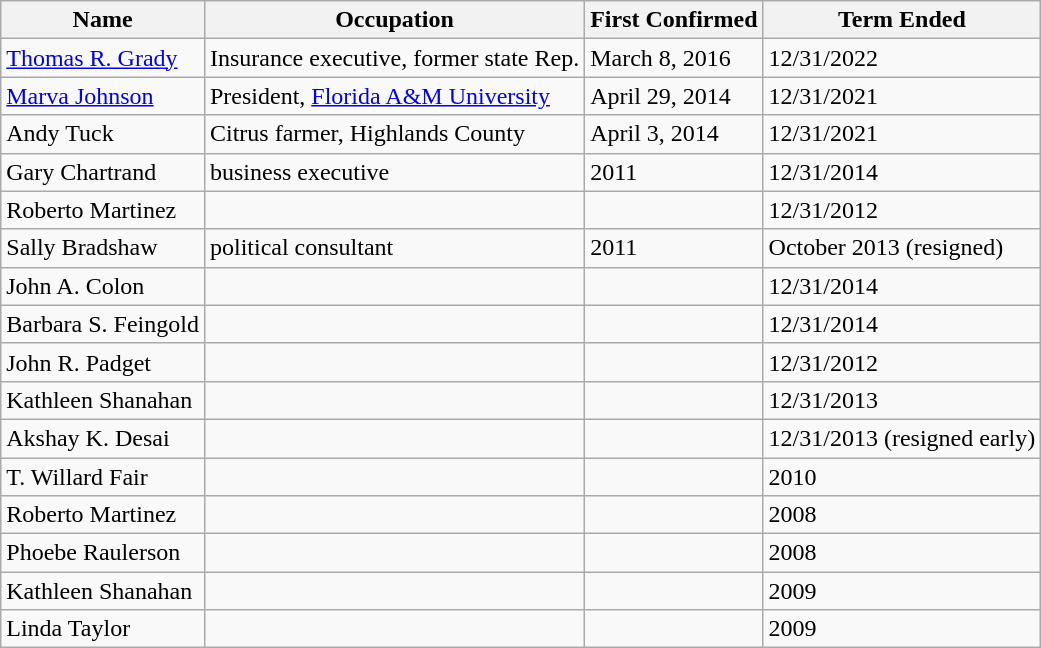<table class="wikitable sortable">
<tr>
<th>Name</th>
<th>Occupation</th>
<th>First Confirmed</th>
<th>Term Ended</th>
</tr>
<tr>
<td><a href='#'>Thomas R. Grady</a></td>
<td>Insurance executive, former state Rep.</td>
<td>March 8, 2016</td>
<td>12/31/2022</td>
</tr>
<tr>
<td><a href='#'>Marva Johnson</a></td>
<td>President, <a href='#'>Florida A&M University</a></td>
<td>April 29, 2014</td>
<td>12/31/2021</td>
</tr>
<tr>
<td>Andy Tuck</td>
<td>Citrus farmer, Highlands County</td>
<td>April 3, 2014</td>
<td>12/31/2021</td>
</tr>
<tr>
<td>Gary Chartrand</td>
<td>business executive</td>
<td>2011</td>
<td>12/31/2014</td>
</tr>
<tr>
<td>Roberto Martinez</td>
<td></td>
<td></td>
<td>12/31/2012</td>
</tr>
<tr>
<td>Sally Bradshaw</td>
<td>political consultant</td>
<td>2011</td>
<td>October 2013 (resigned)</td>
</tr>
<tr>
<td>John A. Colon</td>
<td></td>
<td></td>
<td>12/31/2014</td>
</tr>
<tr>
<td>Barbara S. Feingold</td>
<td></td>
<td></td>
<td>12/31/2014</td>
</tr>
<tr>
<td>John R. Padget</td>
<td></td>
<td></td>
<td>12/31/2012</td>
</tr>
<tr>
<td>Kathleen Shanahan</td>
<td></td>
<td></td>
<td>12/31/2013</td>
</tr>
<tr>
<td>Akshay K. Desai</td>
<td></td>
<td></td>
<td>12/31/2013 (resigned early)</td>
</tr>
<tr>
<td>T. Willard Fair</td>
<td></td>
<td></td>
<td>2010</td>
</tr>
<tr>
<td>Roberto Martinez</td>
<td></td>
<td></td>
<td>2008</td>
</tr>
<tr>
<td>Phoebe Raulerson</td>
<td></td>
<td></td>
<td>2008</td>
</tr>
<tr>
<td>Kathleen Shanahan</td>
<td></td>
<td></td>
<td>2009</td>
</tr>
<tr>
<td>Linda Taylor</td>
<td></td>
<td></td>
<td>2009</td>
</tr>
</table>
